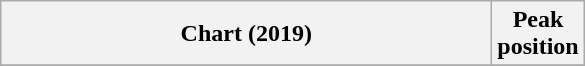<table class="wikitable sortable plainrowheaders">
<tr>
<th scope="col" style="width:20em;">Chart (2019)</th>
<th scope="col">Peak<br>position</th>
</tr>
<tr>
</tr>
</table>
